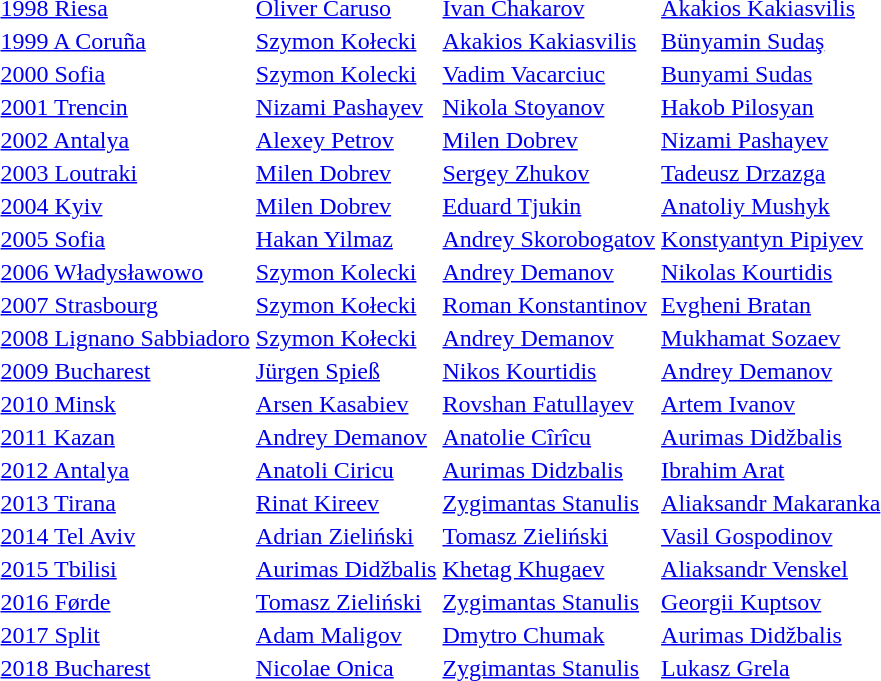<table>
<tr>
<td><a href='#'>1998 Riesa</a></td>
<td> <a href='#'>Oliver Caruso</a></td>
<td> <a href='#'>Ivan Chakarov</a></td>
<td> <a href='#'>Akakios Kakiasvilis</a></td>
</tr>
<tr>
<td><a href='#'>1999 A Coruña</a></td>
<td> <a href='#'>Szymon Kołecki</a></td>
<td> <a href='#'>Akakios Kakiasvilis</a></td>
<td> <a href='#'>Bünyamin Sudaş</a></td>
</tr>
<tr>
<td><a href='#'>2000 Sofia</a></td>
<td> <a href='#'>Szymon Kolecki</a></td>
<td> <a href='#'>Vadim Vacarciuc</a></td>
<td> <a href='#'>Bunyami Sudas</a></td>
</tr>
<tr>
<td><a href='#'>2001 Trencin</a></td>
<td> <a href='#'>Nizami Pashayev</a></td>
<td> <a href='#'>Nikola Stoyanov</a></td>
<td> <a href='#'>Hakob Pilosyan</a></td>
</tr>
<tr>
<td><a href='#'>2002 Antalya</a></td>
<td> <a href='#'>Alexey Petrov</a></td>
<td> <a href='#'>Milen Dobrev</a></td>
<td> <a href='#'>Nizami Pashayev</a></td>
</tr>
<tr>
<td><a href='#'>2003 Loutraki</a></td>
<td> <a href='#'>Milen Dobrev</a></td>
<td> <a href='#'>Sergey Zhukov</a></td>
<td> <a href='#'>Tadeusz Drzazga</a></td>
</tr>
<tr>
<td><a href='#'>2004 Kyiv</a></td>
<td> <a href='#'>Milen Dobrev</a></td>
<td> <a href='#'>Eduard Tjukin</a></td>
<td> <a href='#'>Anatoliy Mushyk</a></td>
</tr>
<tr>
<td><a href='#'>2005 Sofia</a></td>
<td> <a href='#'>Hakan Yilmaz</a></td>
<td> <a href='#'>Andrey Skorobogatov</a></td>
<td> <a href='#'>Konstyantyn Pipiyev</a></td>
</tr>
<tr>
<td><a href='#'>2006 Władysławowo</a></td>
<td> <a href='#'>Szymon Kolecki </a></td>
<td> <a href='#'>Andrey Demanov </a></td>
<td> <a href='#'>Nikolas Kourtidis</a></td>
</tr>
<tr>
<td><a href='#'>2007 Strasbourg</a></td>
<td> <a href='#'>Szymon Kołecki</a></td>
<td> <a href='#'>Roman Konstantinov</a></td>
<td> <a href='#'>Evgheni Bratan</a></td>
</tr>
<tr>
<td><a href='#'>2008 Lignano Sabbiadoro</a></td>
<td> <a href='#'>Szymon Kołecki</a></td>
<td> <a href='#'>Andrey Demanov</a></td>
<td> <a href='#'>Mukhamat Sozaev</a></td>
</tr>
<tr>
<td><a href='#'>2009 Bucharest</a></td>
<td> <a href='#'>Jürgen Spieß</a></td>
<td> <a href='#'>Nikos Kourtidis</a></td>
<td> <a href='#'>Andrey Demanov</a></td>
</tr>
<tr>
<td><a href='#'>2010 Minsk</a></td>
<td> <a href='#'>Arsen Kasabiev</a></td>
<td> <a href='#'>Rovshan Fatullayev</a></td>
<td> <a href='#'>Artem Ivanov</a></td>
</tr>
<tr>
<td><a href='#'>2011 Kazan</a></td>
<td> <a href='#'>Andrey Demanov</a></td>
<td> <a href='#'>Anatolie Cîrîcu </a></td>
<td> <a href='#'>Aurimas Didžbalis</a></td>
</tr>
<tr>
<td><a href='#'>2012 Antalya</a></td>
<td> <a href='#'>Anatoli Ciricu </a></td>
<td> <a href='#'>Aurimas Didzbalis  </a></td>
<td> <a href='#'>Ibrahim Arat </a></td>
</tr>
<tr>
<td><a href='#'>2013 Tirana</a></td>
<td> <a href='#'>Rinat Kireev  </a></td>
<td> <a href='#'>Zygimantas Stanulis</a></td>
<td> <a href='#'>Aliaksandr Makaranka  </a></td>
</tr>
<tr>
<td><a href='#'>2014 Tel Aviv</a></td>
<td> <a href='#'>Adrian Zieliński</a></td>
<td> <a href='#'>Tomasz Zieliński</a></td>
<td> <a href='#'>Vasil Gospodinov</a></td>
</tr>
<tr>
<td><a href='#'>2015 Tbilisi</a></td>
<td> <a href='#'>Aurimas Didžbalis</a></td>
<td> <a href='#'>Khetag Khugaev</a></td>
<td> <a href='#'>Aliaksandr Venskel</a></td>
</tr>
<tr>
<td><a href='#'>2016 Førde</a></td>
<td> <a href='#'>Tomasz Zieliński</a></td>
<td> <a href='#'>Zygimantas Stanulis</a></td>
<td> <a href='#'>Georgii Kuptsov</a></td>
</tr>
<tr>
<td><a href='#'>2017 Split</a></td>
<td> <a href='#'>Adam Maligov</a></td>
<td> <a href='#'>Dmytro Chumak</a></td>
<td> <a href='#'>Aurimas Didžbalis</a></td>
</tr>
<tr>
<td><a href='#'>2018 Bucharest</a></td>
<td> <a href='#'>Nicolae Onica</a></td>
<td> <a href='#'>Zygimantas Stanulis</a></td>
<td> <a href='#'>Lukasz Grela</a></td>
</tr>
</table>
